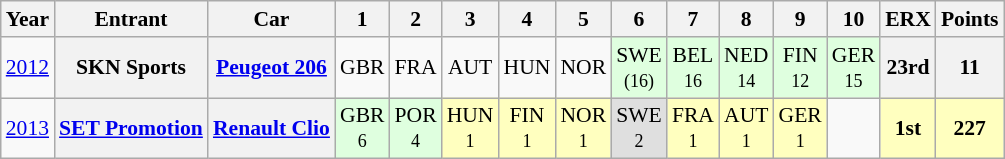<table class="wikitable" border="1" style="text-align:center; font-size:90%;">
<tr valign="top">
<th>Year</th>
<th>Entrant</th>
<th>Car</th>
<th>1</th>
<th>2</th>
<th>3</th>
<th>4</th>
<th>5</th>
<th>6</th>
<th>7</th>
<th>8</th>
<th>9</th>
<th>10</th>
<th>ERX</th>
<th>Points</th>
</tr>
<tr>
<td><a href='#'>2012</a></td>
<th>SKN Sports</th>
<th><a href='#'>Peugeot 206</a></th>
<td>GBR<br></td>
<td>FRA<br></td>
<td>AUT<br></td>
<td>HUN<br></td>
<td>NOR<br></td>
<td style="background:#DFFFDF;">SWE<br><small>(16) </small></td>
<td style="background:#DFFFDF;">BEL<br><small>16 </small></td>
<td style="background:#DFFFDF;">NED<br><small>14</small></td>
<td style="background:#DFFFDF;">FIN<br><small>12</small></td>
<td style="background:#DFFFDF;">GER<br><small>15</small></td>
<th>23rd</th>
<th>11</th>
</tr>
<tr>
<td><a href='#'>2013</a></td>
<th><a href='#'>SET Promotion</a></th>
<th><a href='#'>Renault Clio</a></th>
<td style="background:#DFFFDF;">GBR<br><small>6</small></td>
<td style="background:#DFFFDF;">POR<br><small>4</small></td>
<td style="background:#FFFFBF;">HUN<br><small>1</small></td>
<td style="background:#FFFFBF;">FIN<br><small>1</small></td>
<td style="background:#FFFFBF;">NOR<br><small>1</small></td>
<td style="background:#DFDFDF;">SWE<br><small>2</small></td>
<td style="background:#FFFFBF;">FRA<br><small>1</small></td>
<td style="background:#FFFFBF;">AUT<br><small>1</small></td>
<td style="background:#FFFFBF;">GER<br><small>1</small></td>
<td></td>
<th style="background:#FFFFBF;">1st</th>
<th style="background:#FFFFBF;">227</th>
</tr>
</table>
